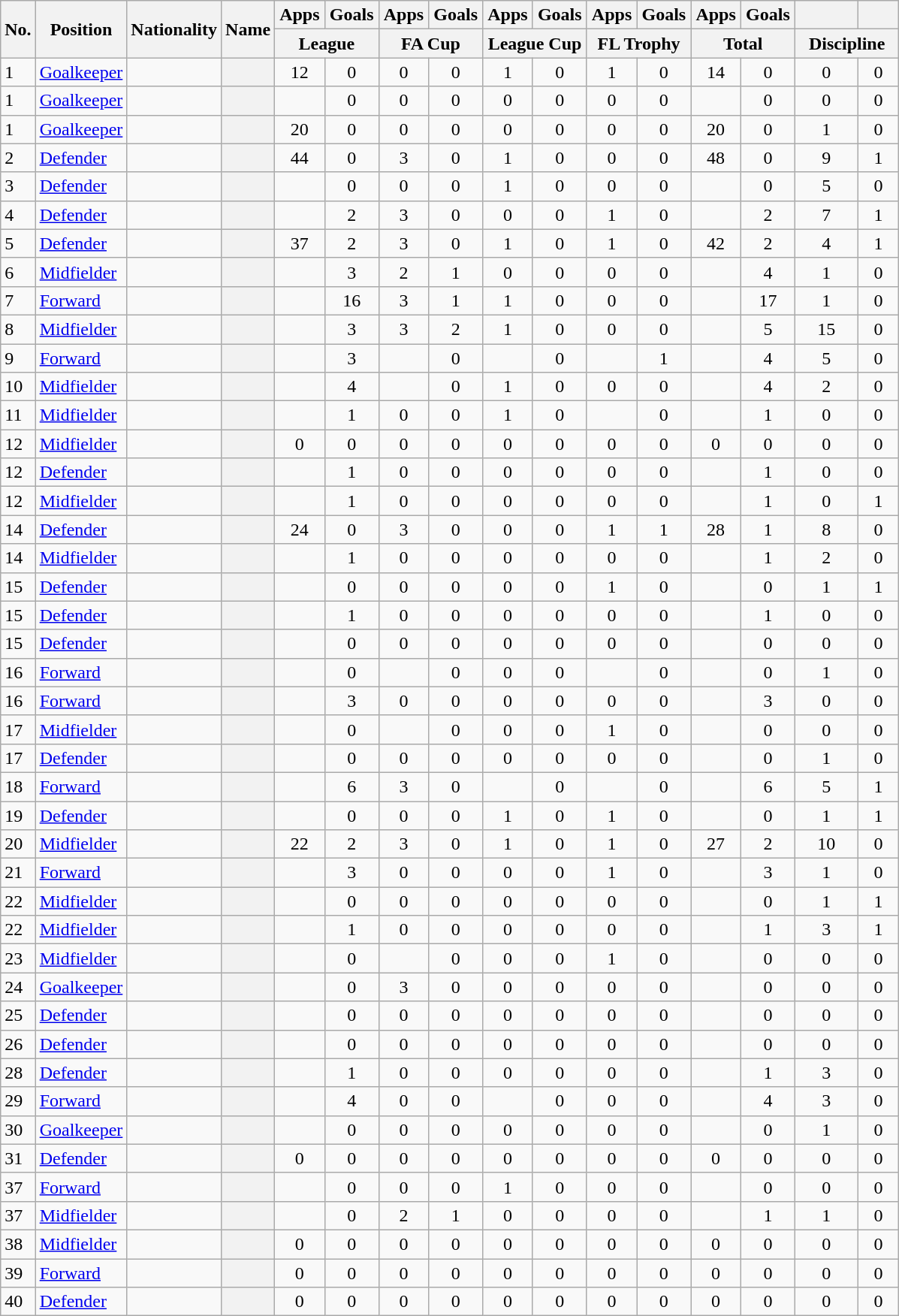<table class="wikitable sortable plainrowheaders" style="text-align:center">
<tr>
<th scope="col" rowspan="2">No.</th>
<th scope="col" rowspan="2">Position</th>
<th scope="col" rowspan="2">Nationality</th>
<th scope="col" rowspan="2">Name</th>
<th scope="col">Apps</th>
<th scope="col">Goals</th>
<th scope="col">Apps</th>
<th scope="col">Goals</th>
<th scope="col">Apps</th>
<th scope="col">Goals</th>
<th scope="col">Apps</th>
<th scope="col">Goals</th>
<th scope="col">Apps</th>
<th scope="col">Goals</th>
<th scope="col"></th>
<th scope="col"></th>
</tr>
<tr class="unsortable">
<th colspan="2" width="85">League</th>
<th colspan="2" width="85">FA Cup</th>
<th colspan="2" width="85">League Cup</th>
<th colspan="2" width="85">FL Trophy</th>
<th colspan="2" width="85">Total</th>
<th colspan="2" width="85">Discipline</th>
</tr>
<tr>
<td align="left">1</td>
<td align="left"><a href='#'>Goalkeeper</a></td>
<td align="left"></td>
<th scope="row"></th>
<td>12</td>
<td>0</td>
<td>0</td>
<td>0</td>
<td>1</td>
<td>0</td>
<td>1</td>
<td>0</td>
<td>14</td>
<td>0</td>
<td>0</td>
<td>0</td>
</tr>
<tr>
<td align="left">1</td>
<td align="left"><a href='#'>Goalkeeper</a></td>
<td align="left"></td>
<th scope="row"></th>
<td></td>
<td>0</td>
<td>0</td>
<td>0</td>
<td>0</td>
<td>0</td>
<td>0</td>
<td>0</td>
<td></td>
<td>0</td>
<td>0</td>
<td>0</td>
</tr>
<tr>
<td align="left">1</td>
<td align="left"><a href='#'>Goalkeeper</a></td>
<td align="left"></td>
<th scope="row"></th>
<td>20</td>
<td>0</td>
<td>0</td>
<td>0</td>
<td>0</td>
<td>0</td>
<td>0</td>
<td>0</td>
<td>20</td>
<td>0</td>
<td>1</td>
<td>0</td>
</tr>
<tr>
<td align="left">2</td>
<td align="left"><a href='#'>Defender</a></td>
<td align="left"></td>
<th scope="row"></th>
<td>44</td>
<td>0</td>
<td>3</td>
<td>0</td>
<td>1</td>
<td>0</td>
<td>0</td>
<td>0</td>
<td>48</td>
<td>0</td>
<td>9</td>
<td>1</td>
</tr>
<tr>
<td align="left">3</td>
<td align="left"><a href='#'>Defender</a></td>
<td align="left"></td>
<th scope="row"></th>
<td></td>
<td>0</td>
<td>0</td>
<td>0</td>
<td>1</td>
<td>0</td>
<td>0</td>
<td>0</td>
<td></td>
<td>0</td>
<td>5</td>
<td>0</td>
</tr>
<tr>
<td align="left">4</td>
<td align="left"><a href='#'>Defender</a></td>
<td align="left"></td>
<th scope="row"></th>
<td></td>
<td>2</td>
<td>3</td>
<td>0</td>
<td>0</td>
<td>0</td>
<td>1</td>
<td>0</td>
<td></td>
<td>2</td>
<td>7</td>
<td>1</td>
</tr>
<tr>
<td align="left">5</td>
<td align="left"><a href='#'>Defender</a></td>
<td align="left"></td>
<th scope="row"></th>
<td>37</td>
<td>2</td>
<td>3</td>
<td>0</td>
<td>1</td>
<td>0</td>
<td>1</td>
<td>0</td>
<td>42</td>
<td>2</td>
<td>4</td>
<td>1</td>
</tr>
<tr>
<td align="left">6</td>
<td align="left"><a href='#'>Midfielder</a></td>
<td align="left"></td>
<th scope="row"></th>
<td></td>
<td>3</td>
<td>2</td>
<td>1</td>
<td>0</td>
<td>0</td>
<td>0</td>
<td>0</td>
<td></td>
<td>4</td>
<td>1</td>
<td>0</td>
</tr>
<tr>
<td align="left">7</td>
<td align="left"><a href='#'>Forward</a></td>
<td align="left"></td>
<th scope="row"></th>
<td></td>
<td>16</td>
<td>3</td>
<td>1</td>
<td>1</td>
<td>0</td>
<td>0</td>
<td>0</td>
<td></td>
<td>17</td>
<td>1</td>
<td>0</td>
</tr>
<tr>
<td align="left">8</td>
<td align="left"><a href='#'>Midfielder</a></td>
<td align="left"></td>
<th scope="row"></th>
<td></td>
<td>3</td>
<td>3</td>
<td>2</td>
<td>1</td>
<td>0</td>
<td>0</td>
<td>0</td>
<td></td>
<td>5</td>
<td>15</td>
<td>0</td>
</tr>
<tr>
<td align="left">9</td>
<td align="left"><a href='#'>Forward</a></td>
<td align="left"></td>
<th scope="row"></th>
<td></td>
<td>3</td>
<td></td>
<td>0</td>
<td></td>
<td>0</td>
<td></td>
<td>1</td>
<td></td>
<td>4</td>
<td>5</td>
<td>0</td>
</tr>
<tr>
<td align="left">10</td>
<td align="left"><a href='#'>Midfielder</a></td>
<td align="left"></td>
<th scope="row"></th>
<td></td>
<td>4</td>
<td></td>
<td>0</td>
<td>1</td>
<td>0</td>
<td>0</td>
<td>0</td>
<td></td>
<td>4</td>
<td>2</td>
<td>0</td>
</tr>
<tr>
<td align="left">11</td>
<td align="left"><a href='#'>Midfielder</a></td>
<td align="left"></td>
<th scope="row"></th>
<td></td>
<td>1</td>
<td>0</td>
<td>0</td>
<td>1</td>
<td>0</td>
<td></td>
<td>0</td>
<td></td>
<td>1</td>
<td>0</td>
<td>0</td>
</tr>
<tr>
<td align="left">12</td>
<td align="left"><a href='#'>Midfielder</a></td>
<td align="left"></td>
<th scope="row"></th>
<td>0</td>
<td>0</td>
<td>0</td>
<td>0</td>
<td>0</td>
<td>0</td>
<td>0</td>
<td>0</td>
<td>0</td>
<td>0</td>
<td>0</td>
<td>0</td>
</tr>
<tr>
<td align="left">12</td>
<td align="left"><a href='#'>Defender</a></td>
<td align="left"></td>
<th scope="row"></th>
<td></td>
<td>1</td>
<td>0</td>
<td>0</td>
<td>0</td>
<td>0</td>
<td>0</td>
<td>0</td>
<td></td>
<td>1</td>
<td>0</td>
<td>0</td>
</tr>
<tr>
<td align="left">12</td>
<td align="left"><a href='#'>Midfielder</a></td>
<td align="left"></td>
<th scope="row"></th>
<td></td>
<td>1</td>
<td>0</td>
<td>0</td>
<td>0</td>
<td>0</td>
<td>0</td>
<td>0</td>
<td></td>
<td>1</td>
<td>0</td>
<td>1</td>
</tr>
<tr>
<td align="left">14</td>
<td align="left"><a href='#'>Defender</a></td>
<td align="left"></td>
<th scope="row"></th>
<td>24</td>
<td>0</td>
<td>3</td>
<td>0</td>
<td>0</td>
<td>0</td>
<td>1</td>
<td>1</td>
<td>28</td>
<td>1</td>
<td>8</td>
<td>0</td>
</tr>
<tr>
<td align="left">14</td>
<td align="left"><a href='#'>Midfielder</a></td>
<td align="left"></td>
<th scope="row"></th>
<td></td>
<td>1</td>
<td>0</td>
<td>0</td>
<td>0</td>
<td>0</td>
<td>0</td>
<td>0</td>
<td></td>
<td>1</td>
<td>2</td>
<td>0</td>
</tr>
<tr>
<td align="left">15</td>
<td align="left"><a href='#'>Defender</a></td>
<td align="left"></td>
<th scope="row"></th>
<td></td>
<td>0</td>
<td>0</td>
<td>0</td>
<td>0</td>
<td>0</td>
<td>1</td>
<td>0</td>
<td></td>
<td>0</td>
<td>1</td>
<td>1</td>
</tr>
<tr>
<td align="left">15</td>
<td align="left"><a href='#'>Defender</a></td>
<td align="left"></td>
<th scope="row"></th>
<td></td>
<td>1</td>
<td>0</td>
<td>0</td>
<td>0</td>
<td>0</td>
<td>0</td>
<td>0</td>
<td></td>
<td>1</td>
<td>0</td>
<td>0</td>
</tr>
<tr>
<td align="left">15</td>
<td align="left"><a href='#'>Defender</a></td>
<td align="left"></td>
<th scope="row"></th>
<td></td>
<td>0</td>
<td>0</td>
<td>0</td>
<td>0</td>
<td>0</td>
<td>0</td>
<td>0</td>
<td></td>
<td>0</td>
<td>0</td>
<td>0</td>
</tr>
<tr>
<td align="left">16</td>
<td align="left"><a href='#'>Forward</a></td>
<td align="left"></td>
<th scope="row"></th>
<td></td>
<td>0</td>
<td></td>
<td>0</td>
<td>0</td>
<td>0</td>
<td></td>
<td>0</td>
<td></td>
<td>0</td>
<td>1</td>
<td>0</td>
</tr>
<tr>
<td align="left">16</td>
<td align="left"><a href='#'>Forward</a></td>
<td align="left"></td>
<th scope="row"></th>
<td></td>
<td>3</td>
<td>0</td>
<td>0</td>
<td>0</td>
<td>0</td>
<td>0</td>
<td>0</td>
<td></td>
<td>3</td>
<td>0</td>
<td>0</td>
</tr>
<tr>
<td align="left">17</td>
<td align="left"><a href='#'>Midfielder</a></td>
<td align="left"></td>
<th scope="row"></th>
<td></td>
<td>0</td>
<td></td>
<td>0</td>
<td>0</td>
<td>0</td>
<td>1</td>
<td>0</td>
<td></td>
<td>0</td>
<td>0</td>
<td>0</td>
</tr>
<tr>
<td align="left">17</td>
<td align="left"><a href='#'>Defender</a></td>
<td align="left"></td>
<th scope="row"></th>
<td></td>
<td>0</td>
<td>0</td>
<td>0</td>
<td>0</td>
<td>0</td>
<td>0</td>
<td>0</td>
<td></td>
<td>0</td>
<td>1</td>
<td>0</td>
</tr>
<tr>
<td align="left">18</td>
<td align="left"><a href='#'>Forward</a></td>
<td align="left"></td>
<th scope="row"></th>
<td></td>
<td>6</td>
<td>3</td>
<td>0</td>
<td></td>
<td>0</td>
<td></td>
<td>0</td>
<td></td>
<td>6</td>
<td>5</td>
<td>1</td>
</tr>
<tr>
<td align="left">19</td>
<td align="left"><a href='#'>Defender</a></td>
<td align="left"></td>
<th scope="row"></th>
<td></td>
<td>0</td>
<td>0</td>
<td>0</td>
<td>1</td>
<td>0</td>
<td>1</td>
<td>0</td>
<td></td>
<td>0</td>
<td>1</td>
<td>1</td>
</tr>
<tr>
<td align="left">20</td>
<td align="left"><a href='#'>Midfielder</a></td>
<td align="left"></td>
<th scope="row"></th>
<td>22</td>
<td>2</td>
<td>3</td>
<td>0</td>
<td>1</td>
<td>0</td>
<td>1</td>
<td>0</td>
<td>27</td>
<td>2</td>
<td>10</td>
<td>0</td>
</tr>
<tr>
<td align="left">21</td>
<td align="left"><a href='#'>Forward</a></td>
<td align="left"></td>
<th scope="row"></th>
<td></td>
<td>3</td>
<td>0</td>
<td>0</td>
<td>0</td>
<td>0</td>
<td>1</td>
<td>0</td>
<td></td>
<td>3</td>
<td>1</td>
<td>0</td>
</tr>
<tr>
<td align="left">22</td>
<td align="left"><a href='#'>Midfielder</a></td>
<td align="left"></td>
<th scope="row"></th>
<td></td>
<td>0</td>
<td>0</td>
<td>0</td>
<td>0</td>
<td>0</td>
<td>0</td>
<td>0</td>
<td></td>
<td>0</td>
<td>1</td>
<td>1</td>
</tr>
<tr>
<td align="left">22</td>
<td align="left"><a href='#'>Midfielder</a></td>
<td align="left"></td>
<th scope="row"></th>
<td></td>
<td>1</td>
<td>0</td>
<td>0</td>
<td>0</td>
<td>0</td>
<td>0</td>
<td>0</td>
<td></td>
<td>1</td>
<td>3</td>
<td>1</td>
</tr>
<tr>
<td align="left">23</td>
<td align="left"><a href='#'>Midfielder</a></td>
<td align="left"></td>
<th scope="row"></th>
<td></td>
<td>0</td>
<td></td>
<td>0</td>
<td>0</td>
<td>0</td>
<td>1</td>
<td>0</td>
<td></td>
<td>0</td>
<td>0</td>
<td>0</td>
</tr>
<tr>
<td align="left">24</td>
<td align="left"><a href='#'>Goalkeeper</a></td>
<td align="left"></td>
<th scope="row"></th>
<td></td>
<td>0</td>
<td>3</td>
<td>0</td>
<td>0</td>
<td>0</td>
<td>0</td>
<td>0</td>
<td></td>
<td>0</td>
<td>0</td>
<td>0</td>
</tr>
<tr>
<td align="left">25</td>
<td align="left"><a href='#'>Defender</a></td>
<td align="left"></td>
<th scope="row"></th>
<td></td>
<td>0</td>
<td>0</td>
<td>0</td>
<td>0</td>
<td>0</td>
<td>0</td>
<td>0</td>
<td></td>
<td>0</td>
<td>0</td>
<td>0</td>
</tr>
<tr>
<td align="left">26</td>
<td align="left"><a href='#'>Defender</a></td>
<td align="left"></td>
<th scope="row"></th>
<td></td>
<td>0</td>
<td>0</td>
<td>0</td>
<td>0</td>
<td>0</td>
<td>0</td>
<td>0</td>
<td></td>
<td>0</td>
<td>0</td>
<td>0</td>
</tr>
<tr>
<td align="left">28</td>
<td align="left"><a href='#'>Defender</a></td>
<td align="left"></td>
<th scope="row"></th>
<td></td>
<td>1</td>
<td>0</td>
<td>0</td>
<td>0</td>
<td>0</td>
<td>0</td>
<td>0</td>
<td></td>
<td>1</td>
<td>3</td>
<td>0</td>
</tr>
<tr>
<td align="left">29</td>
<td align="left"><a href='#'>Forward</a></td>
<td align="left"></td>
<th scope="row"></th>
<td></td>
<td>4</td>
<td>0</td>
<td>0</td>
<td></td>
<td>0</td>
<td>0</td>
<td>0</td>
<td></td>
<td>4</td>
<td>3</td>
<td>0</td>
</tr>
<tr>
<td align="left">30</td>
<td align="left"><a href='#'>Goalkeeper</a></td>
<td align="left"></td>
<th scope="row"></th>
<td></td>
<td>0</td>
<td>0</td>
<td>0</td>
<td>0</td>
<td>0</td>
<td>0</td>
<td>0</td>
<td></td>
<td>0</td>
<td>1</td>
<td>0</td>
</tr>
<tr>
<td align="left">31</td>
<td align="left"><a href='#'>Defender</a></td>
<td align="left"></td>
<th scope="row"></th>
<td>0</td>
<td>0</td>
<td>0</td>
<td>0</td>
<td>0</td>
<td>0</td>
<td>0</td>
<td>0</td>
<td>0</td>
<td>0</td>
<td>0</td>
<td>0</td>
</tr>
<tr>
<td align="left">37</td>
<td align="left"><a href='#'>Forward</a></td>
<td align="left"></td>
<th scope="row"></th>
<td></td>
<td>0</td>
<td>0</td>
<td>0</td>
<td>1</td>
<td>0</td>
<td>0</td>
<td>0</td>
<td></td>
<td>0</td>
<td>0</td>
<td>0</td>
</tr>
<tr>
<td align="left">37</td>
<td align="left"><a href='#'>Midfielder</a></td>
<td align="left"></td>
<th scope="row"></th>
<td></td>
<td>0</td>
<td>2</td>
<td>1</td>
<td>0</td>
<td>0</td>
<td>0</td>
<td>0</td>
<td></td>
<td>1</td>
<td>1</td>
<td>0</td>
</tr>
<tr>
<td align="left">38</td>
<td align="left"><a href='#'>Midfielder</a></td>
<td align="left"></td>
<th scope="row"></th>
<td>0</td>
<td>0</td>
<td>0</td>
<td>0</td>
<td>0</td>
<td>0</td>
<td>0</td>
<td>0</td>
<td>0</td>
<td>0</td>
<td>0</td>
<td>0</td>
</tr>
<tr>
<td align="left">39</td>
<td align="left"><a href='#'>Forward</a></td>
<td align="left"></td>
<th scope="row"></th>
<td>0</td>
<td>0</td>
<td>0</td>
<td>0</td>
<td>0</td>
<td>0</td>
<td>0</td>
<td>0</td>
<td>0</td>
<td>0</td>
<td>0</td>
<td>0</td>
</tr>
<tr>
<td align="left">40</td>
<td align="left"><a href='#'>Defender</a></td>
<td align="left"></td>
<th scope="row"></th>
<td>0</td>
<td>0</td>
<td>0</td>
<td>0</td>
<td>0</td>
<td>0</td>
<td>0</td>
<td>0</td>
<td>0</td>
<td>0</td>
<td>0</td>
<td>0</td>
</tr>
</table>
